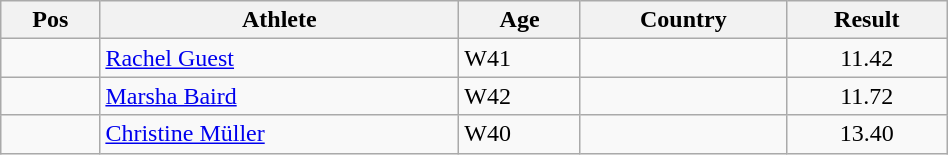<table class="wikitable"  style="text-align:center; width:50%;">
<tr>
<th>Pos</th>
<th>Athlete</th>
<th>Age</th>
<th>Country</th>
<th>Result</th>
</tr>
<tr>
<td align=center></td>
<td align=left><a href='#'>Rachel Guest</a></td>
<td align=left>W41</td>
<td align=left></td>
<td>11.42</td>
</tr>
<tr>
<td align=center></td>
<td align=left><a href='#'>Marsha Baird</a></td>
<td align=left>W42</td>
<td align=left></td>
<td>11.72</td>
</tr>
<tr>
<td align=center></td>
<td align=left><a href='#'>Christine Müller</a></td>
<td align=left>W40</td>
<td align=left></td>
<td>13.40</td>
</tr>
</table>
